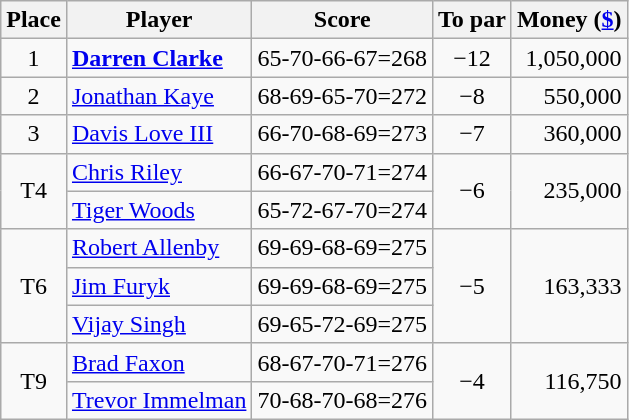<table class="wikitable">
<tr>
<th>Place</th>
<th>Player</th>
<th>Score</th>
<th>To par</th>
<th>Money (<a href='#'>$</a>)</th>
</tr>
<tr>
<td align="center">1</td>
<td> <strong><a href='#'>Darren Clarke</a></strong></td>
<td>65-70-66-67=268</td>
<td align=center>−12</td>
<td align="right">1,050,000</td>
</tr>
<tr>
<td align="center">2</td>
<td> <a href='#'>Jonathan Kaye</a></td>
<td>68-69-65-70=272</td>
<td align=center>−8</td>
<td align="right">550,000</td>
</tr>
<tr>
<td align="center">3</td>
<td> <a href='#'>Davis Love III</a></td>
<td>66-70-68-69=273</td>
<td align=center>−7</td>
<td align="right">360,000</td>
</tr>
<tr>
<td rowspan="2" align="center">T4</td>
<td> <a href='#'>Chris Riley</a></td>
<td>66-67-70-71=274</td>
<td rowspan="2" align=center>−6</td>
<td rowspan="2" align="right">235,000</td>
</tr>
<tr>
<td> <a href='#'>Tiger Woods</a></td>
<td>65-72-67-70=274</td>
</tr>
<tr>
<td rowspan="3" align="center">T6</td>
<td> <a href='#'>Robert Allenby</a></td>
<td>69-69-68-69=275</td>
<td rowspan="3" align=center>−5</td>
<td rowspan="3" align="right">163,333</td>
</tr>
<tr>
<td> <a href='#'>Jim Furyk</a></td>
<td>69-69-68-69=275</td>
</tr>
<tr>
<td> <a href='#'>Vijay Singh</a></td>
<td>69-65-72-69=275</td>
</tr>
<tr>
<td rowspan="2" align="center">T9</td>
<td> <a href='#'>Brad Faxon</a></td>
<td>68-67-70-71=276</td>
<td rowspan="2" align=center>−4</td>
<td rowspan="2" align="right">116,750</td>
</tr>
<tr>
<td> <a href='#'>Trevor Immelman</a></td>
<td>70-68-70-68=276</td>
</tr>
</table>
